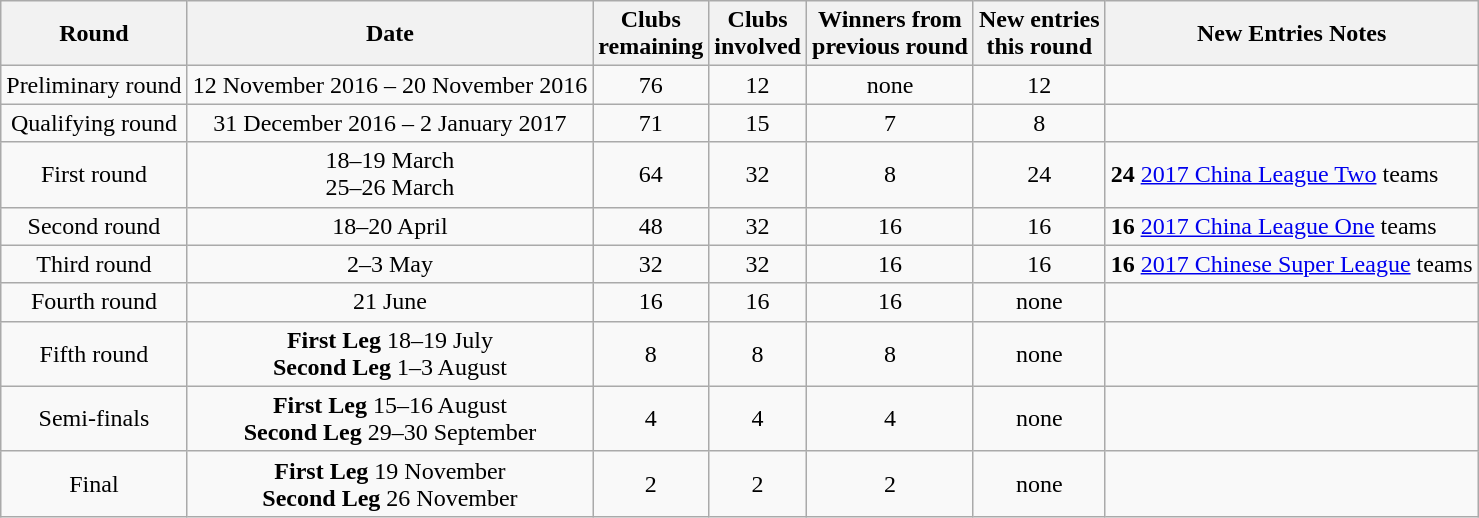<table class="wikitable">
<tr>
<th>Round</th>
<th>Date</th>
<th>Clubs<br>remaining</th>
<th>Clubs<br>involved</th>
<th>Winners from<br>previous round</th>
<th>New entries<br>this round</th>
<th>New Entries Notes</th>
</tr>
<tr align=center>
<td>Preliminary round</td>
<td>12 November 2016 – 20 November 2016</td>
<td>76</td>
<td>12</td>
<td>none</td>
<td>12</td>
<td align=left></td>
</tr>
<tr align=center>
<td>Qualifying round</td>
<td>31 December 2016 – 2 January 2017</td>
<td>71</td>
<td>15</td>
<td>7</td>
<td>8</td>
<td align=left></td>
</tr>
<tr align=center>
<td>First round</td>
<td>18–19 March<br>25–26 March</td>
<td>64</td>
<td>32</td>
<td>8</td>
<td>24</td>
<td align=left><strong>24</strong> <a href='#'>2017 China League Two</a> teams</td>
</tr>
<tr align=center>
<td>Second round</td>
<td>18–20 April</td>
<td>48</td>
<td>32</td>
<td>16</td>
<td>16</td>
<td align=left><strong>16</strong> <a href='#'>2017 China League One</a> teams</td>
</tr>
<tr align=center>
<td>Third round</td>
<td>2–3 May</td>
<td>32</td>
<td>32</td>
<td>16</td>
<td>16</td>
<td align=left><strong>16</strong> <a href='#'>2017 Chinese Super League</a> teams</td>
</tr>
<tr align=center>
<td>Fourth round</td>
<td>21 June</td>
<td>16</td>
<td>16</td>
<td>16</td>
<td>none</td>
<td align=left></td>
</tr>
<tr align=center>
<td>Fifth round</td>
<td><strong>First Leg</strong> 18–19 July<br><strong>Second Leg</strong> 1–3 August</td>
<td>8</td>
<td>8</td>
<td>8</td>
<td>none</td>
<td align=left></td>
</tr>
<tr align=center>
<td>Semi-finals</td>
<td><strong>First Leg</strong> 15–16 August<br><strong>Second Leg</strong> 29–30 September</td>
<td>4</td>
<td>4</td>
<td>4</td>
<td>none</td>
<td align=left></td>
</tr>
<tr align=center>
<td>Final</td>
<td><strong>First Leg</strong> 19 November<br><strong>Second Leg</strong> 26 November</td>
<td>2</td>
<td>2</td>
<td>2</td>
<td>none</td>
<td align=left></td>
</tr>
</table>
